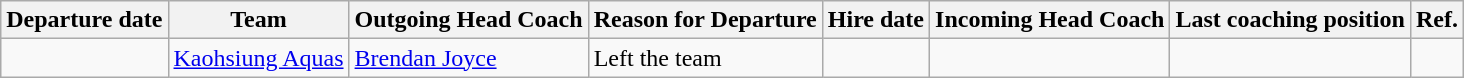<table class="wikitable sortable">
<tr>
<th>Departure date</th>
<th>Team</th>
<th>Outgoing Head Coach</th>
<th>Reason for Departure</th>
<th>Hire date</th>
<th>Incoming Head Coach</th>
<th class="unsortable">Last coaching position</th>
<th class="unsortable">Ref.</th>
</tr>
<tr>
<td></td>
<td><a href='#'>Kaohsiung Aquas</a></td>
<td><a href='#'>Brendan Joyce</a></td>
<td>Left the team</td>
<td></td>
<td></td>
<td></td>
<td></td>
</tr>
</table>
